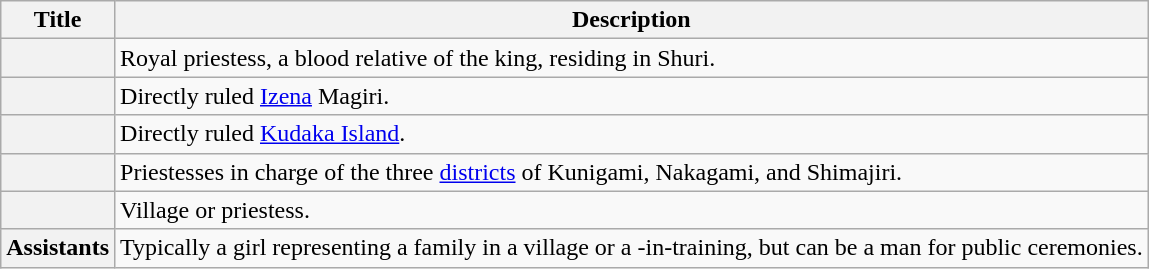<table class="wikitable">
<tr>
<th>Title</th>
<th>Description</th>
</tr>
<tr>
<th></th>
<td>Royal priestess, a blood relative of the king, residing in Shuri.</td>
</tr>
<tr>
<th></th>
<td>Directly ruled <a href='#'>Izena</a> Magiri.</td>
</tr>
<tr>
<th></th>
<td>Directly ruled <a href='#'>Kudaka Island</a>.</td>
</tr>
<tr>
<th></th>
<td>Priestesses in charge of the three <a href='#'>districts</a> of Kunigami, Nakagami, and Shimajiri.</td>
</tr>
<tr>
<th></th>
<td>Village or  priestess.</td>
</tr>
<tr>
<th>Assistants</th>
<td>Typically a girl representing a family in a village or a -in-training, but can be a man for public ceremonies.</td>
</tr>
</table>
